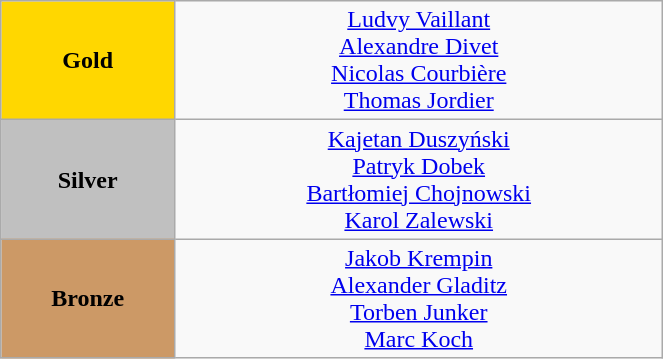<table class="wikitable" style="text-align:center; " width="35%">
<tr>
<td bgcolor="gold"><strong>Gold</strong></td>
<td><a href='#'>Ludvy Vaillant</a><br><a href='#'>Alexandre Divet</a><br><a href='#'>Nicolas Courbière</a><br><a href='#'>Thomas Jordier</a><br>  <small><em></em></small></td>
</tr>
<tr>
<td bgcolor="silver"><strong>Silver</strong></td>
<td><a href='#'>Kajetan Duszyński</a><br><a href='#'>Patryk Dobek</a><br><a href='#'>Bartłomiej Chojnowski</a><br><a href='#'>Karol Zalewski</a><br>  <small><em></em></small></td>
</tr>
<tr>
<td bgcolor="CC9966"><strong>Bronze</strong></td>
<td><a href='#'>Jakob Krempin</a><br><a href='#'>Alexander Gladitz</a><br><a href='#'>Torben Junker</a><br><a href='#'>Marc Koch</a><br>  <small><em></em></small></td>
</tr>
</table>
